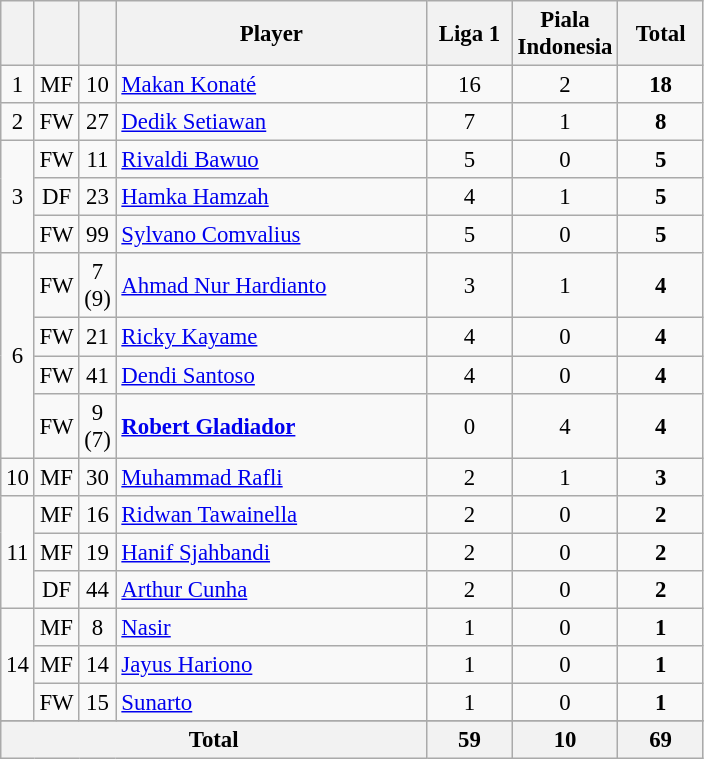<table class="wikitable sortable" style="font-size: 95%; text-align: center;">
<tr>
<th width=10></th>
<th width=10></th>
<th width=10></th>
<th width=200>Player</th>
<th width=50>Liga 1</th>
<th width=50>Piala Indonesia</th>
<th width=50>Total</th>
</tr>
<tr>
<td>1</td>
<td>MF</td>
<td>10</td>
<td align=left> <a href='#'>Makan Konaté</a></td>
<td>16</td>
<td>2</td>
<td><strong>18</strong></td>
</tr>
<tr>
<td>2</td>
<td>FW</td>
<td>27</td>
<td align=left> <a href='#'>Dedik Setiawan</a></td>
<td>7</td>
<td>1</td>
<td><strong>8</strong></td>
</tr>
<tr>
<td rowspan=3>3</td>
<td>FW</td>
<td>11</td>
<td align=left> <a href='#'>Rivaldi Bawuo</a></td>
<td>5</td>
<td>0</td>
<td><strong>5</strong></td>
</tr>
<tr>
<td>DF</td>
<td>23</td>
<td align=left> <a href='#'>Hamka Hamzah</a></td>
<td>4</td>
<td>1</td>
<td><strong>5</strong></td>
</tr>
<tr>
<td>FW</td>
<td>99</td>
<td align=left> <a href='#'>Sylvano Comvalius</a></td>
<td>5</td>
<td>0</td>
<td><strong>5</strong></td>
</tr>
<tr>
<td rowspan=4>6</td>
<td>FW</td>
<td>7 (9)</td>
<td align=left> <a href='#'>Ahmad Nur Hardianto</a></td>
<td>3</td>
<td>1</td>
<td><strong>4</strong></td>
</tr>
<tr>
<td>FW</td>
<td>21</td>
<td align=left> <a href='#'>Ricky Kayame</a></td>
<td>4</td>
<td>0</td>
<td><strong>4</strong></td>
</tr>
<tr>
<td>FW</td>
<td>41</td>
<td align=left> <a href='#'>Dendi Santoso</a></td>
<td>4</td>
<td>0</td>
<td><strong>4</strong></td>
</tr>
<tr>
<td>FW</td>
<td>9 (7)</td>
<td align=left> <strong><a href='#'>Robert Gladiador</a></strong></td>
<td>0</td>
<td>4</td>
<td><strong>4</strong></td>
</tr>
<tr>
<td>10</td>
<td>MF</td>
<td>30</td>
<td align=left> <a href='#'>Muhammad Rafli</a></td>
<td>2</td>
<td>1</td>
<td><strong>3</strong></td>
</tr>
<tr>
<td rowspan=3>11</td>
<td>MF</td>
<td>16</td>
<td align=left> <a href='#'>Ridwan Tawainella</a></td>
<td>2</td>
<td>0</td>
<td><strong>2</strong></td>
</tr>
<tr>
<td>MF</td>
<td>19</td>
<td align=left> <a href='#'>Hanif Sjahbandi</a></td>
<td>2</td>
<td>0</td>
<td><strong>2</strong></td>
</tr>
<tr>
<td>DF</td>
<td>44</td>
<td align=left> <a href='#'>Arthur Cunha</a></td>
<td>2</td>
<td>0</td>
<td><strong>2</strong></td>
</tr>
<tr>
<td rowspan=3>14</td>
<td>MF</td>
<td>8</td>
<td align=left> <a href='#'>Nasir</a></td>
<td>1</td>
<td>0</td>
<td><strong>1</strong></td>
</tr>
<tr>
<td>MF</td>
<td>14</td>
<td align=left> <a href='#'>Jayus Hariono</a></td>
<td>1</td>
<td>0</td>
<td><strong>1</strong></td>
</tr>
<tr>
<td>FW</td>
<td>15</td>
<td align=left> <a href='#'>Sunarto</a></td>
<td>1</td>
<td>0</td>
<td><strong>1</strong></td>
</tr>
<tr class="sortbottom">
</tr>
<tr>
<th colspan=4>Total</th>
<th>59</th>
<th>10</th>
<th>69</th>
</tr>
</table>
